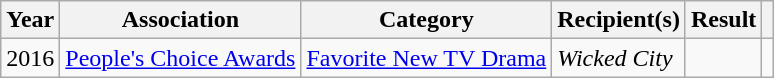<table class="wikitable">
<tr>
<th>Year</th>
<th>Association</th>
<th>Category</th>
<th>Recipient(s)</th>
<th>Result</th>
<th class="unsortable"></th>
</tr>
<tr>
<td>2016</td>
<td><a href='#'>People's Choice Awards</a></td>
<td><a href='#'>Favorite New TV Drama</a></td>
<td><em>Wicked City</em></td>
<td></td>
<td></td>
</tr>
</table>
